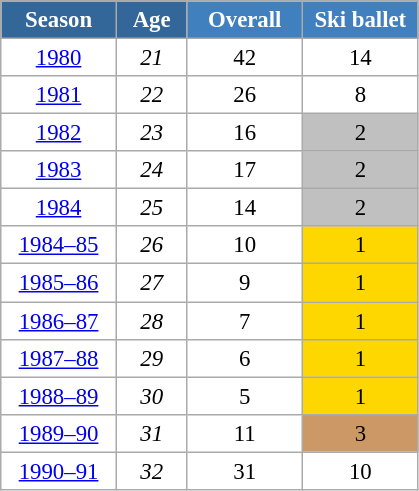<table class="wikitable" style="font-size:95%; text-align:center; border:grey solid 1px; border-collapse:collapse; background:#ffffff;">
<tr>
<th style="background-color:#369; color:white; width:70px;">Season</th>
<th style="background-color:#369; color:white; width:40px;">Age</th>
<th style="background-color:#4180be; color:white; width:70px;">Overall</th>
<th style="background-color:#4180be; color:white; width:70px;">Ski ballet</th>
</tr>
<tr>
<td><a href='#'>1980</a></td>
<td><em>21</em></td>
<td>42</td>
<td>14</td>
</tr>
<tr>
<td><a href='#'>1981</a></td>
<td><em>22</em></td>
<td>26</td>
<td>8</td>
</tr>
<tr>
<td><a href='#'>1982</a></td>
<td><em>23</em></td>
<td>16</td>
<td bgcolor="silver">2</td>
</tr>
<tr>
<td><a href='#'>1983</a></td>
<td><em>24</em></td>
<td>17</td>
<td bgcolor="silver">2</td>
</tr>
<tr>
<td><a href='#'>1984</a></td>
<td><em>25</em></td>
<td>14</td>
<td bgcolor="silver">2</td>
</tr>
<tr>
<td><a href='#'>1984–85</a></td>
<td><em>26</em></td>
<td>10</td>
<td bgcolor="gold">1</td>
</tr>
<tr>
<td><a href='#'>1985–86</a></td>
<td><em>27</em></td>
<td>9</td>
<td bgcolor="gold">1</td>
</tr>
<tr>
<td><a href='#'>1986–87</a></td>
<td><em>28</em></td>
<td>7</td>
<td bgcolor="gold">1</td>
</tr>
<tr>
<td><a href='#'>1987–88</a></td>
<td><em>29</em></td>
<td>6</td>
<td bgcolor="gold">1</td>
</tr>
<tr>
<td><a href='#'>1988–89</a></td>
<td><em>30</em></td>
<td>5</td>
<td bgcolor="gold">1</td>
</tr>
<tr>
<td><a href='#'>1989–90</a></td>
<td><em>31</em></td>
<td>11</td>
<td bgcolor="cc9966">3</td>
</tr>
<tr>
<td><a href='#'>1990–91</a></td>
<td><em>32</em></td>
<td>31</td>
<td>10</td>
</tr>
</table>
